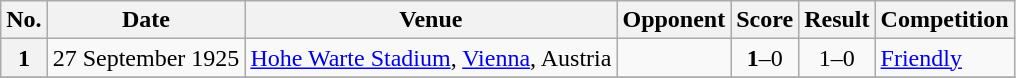<table class="wikitable sortable plainrowheaders">
<tr>
<th scope=col>No.</th>
<th scope=col>Date</th>
<th scope=col>Venue</th>
<th scope=col>Opponent</th>
<th scope=col>Score</th>
<th scope=col>Result</th>
<th scope=col>Competition</th>
</tr>
<tr>
<th scope=row style=text-align:center>1</th>
<td rowspan="1">27 September 1925</td>
<td rowspan="1"><a href='#'>Hohe Warte Stadium</a>, <a href='#'>Vienna</a>, Austria</td>
<td rowspan="1"></td>
<td align=center><strong>1</strong>–0</td>
<td rowspan="1" align=center>1–0</td>
<td rowspan="1"><a href='#'>Friendly</a></td>
</tr>
<tr>
</tr>
</table>
